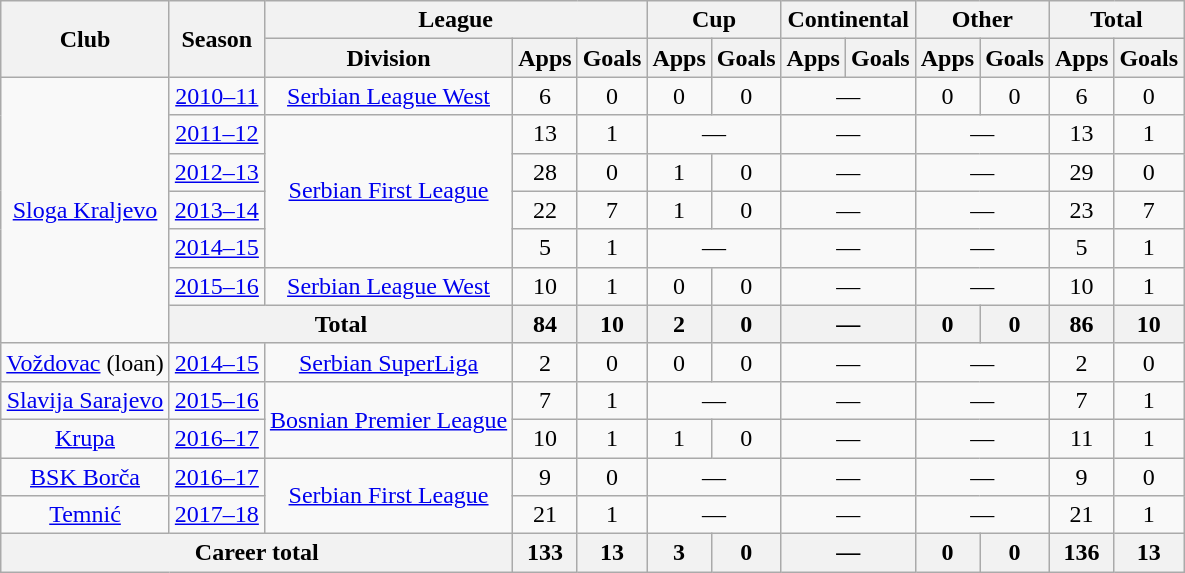<table class="wikitable" style="text-align:center">
<tr>
<th rowspan="2">Club</th>
<th rowspan="2">Season</th>
<th colspan="3">League</th>
<th colspan="2">Cup</th>
<th colspan="2">Continental</th>
<th colspan="2">Other</th>
<th colspan="2">Total</th>
</tr>
<tr>
<th>Division</th>
<th>Apps</th>
<th>Goals</th>
<th>Apps</th>
<th>Goals</th>
<th>Apps</th>
<th>Goals</th>
<th>Apps</th>
<th>Goals</th>
<th>Apps</th>
<th>Goals</th>
</tr>
<tr>
<td rowspan="7"><a href='#'>Sloga Kraljevo</a></td>
<td><a href='#'>2010–11</a></td>
<td><a href='#'>Serbian League West</a></td>
<td>6</td>
<td>0</td>
<td>0</td>
<td>0</td>
<td colspan="2">—</td>
<td>0</td>
<td>0</td>
<td>6</td>
<td>0</td>
</tr>
<tr>
<td><a href='#'>2011–12</a></td>
<td rowspan="4"><a href='#'>Serbian First League</a></td>
<td>13</td>
<td>1</td>
<td colspan="2">—</td>
<td colspan="2">—</td>
<td colspan="2">—</td>
<td>13</td>
<td>1</td>
</tr>
<tr>
<td><a href='#'>2012–13</a></td>
<td>28</td>
<td>0</td>
<td>1</td>
<td>0</td>
<td colspan="2">—</td>
<td colspan="2">—</td>
<td>29</td>
<td>0</td>
</tr>
<tr>
<td><a href='#'>2013–14</a></td>
<td>22</td>
<td>7</td>
<td>1</td>
<td>0</td>
<td colspan="2">—</td>
<td colspan="2">—</td>
<td>23</td>
<td>7</td>
</tr>
<tr>
<td><a href='#'>2014–15</a></td>
<td>5</td>
<td>1</td>
<td colspan="2">—</td>
<td colspan="2">—</td>
<td colspan="2">—</td>
<td>5</td>
<td>1</td>
</tr>
<tr>
<td><a href='#'>2015–16</a></td>
<td><a href='#'>Serbian League West</a></td>
<td>10</td>
<td>1</td>
<td>0</td>
<td>0</td>
<td colspan="2">—</td>
<td colspan="2">—</td>
<td>10</td>
<td>1</td>
</tr>
<tr>
<th colspan="2">Total</th>
<th>84</th>
<th>10</th>
<th>2</th>
<th>0</th>
<th colspan="2">—</th>
<th>0</th>
<th>0</th>
<th>86</th>
<th>10</th>
</tr>
<tr>
<td><a href='#'>Voždovac</a> (loan)</td>
<td><a href='#'>2014–15</a></td>
<td><a href='#'>Serbian SuperLiga</a></td>
<td>2</td>
<td>0</td>
<td>0</td>
<td>0</td>
<td colspan="2">—</td>
<td colspan="2">—</td>
<td>2</td>
<td>0</td>
</tr>
<tr>
<td><a href='#'>Slavija Sarajevo</a></td>
<td><a href='#'>2015–16</a></td>
<td rowspan="2"><a href='#'>Bosnian Premier League</a></td>
<td>7</td>
<td>1</td>
<td colspan="2">—</td>
<td colspan="2">—</td>
<td colspan="2">—</td>
<td>7</td>
<td>1</td>
</tr>
<tr>
<td><a href='#'>Krupa</a></td>
<td><a href='#'>2016–17</a></td>
<td>10</td>
<td>1</td>
<td>1</td>
<td>0</td>
<td colspan="2">—</td>
<td colspan="2">—</td>
<td>11</td>
<td>1</td>
</tr>
<tr>
<td><a href='#'>BSK Borča</a></td>
<td><a href='#'>2016–17</a></td>
<td rowspan="2"><a href='#'>Serbian First League</a></td>
<td>9</td>
<td>0</td>
<td colspan="2">—</td>
<td colspan="2">—</td>
<td colspan="2">—</td>
<td>9</td>
<td>0</td>
</tr>
<tr>
<td><a href='#'>Temnić</a></td>
<td><a href='#'>2017–18</a></td>
<td>21</td>
<td>1</td>
<td colspan="2">—</td>
<td colspan="2">—</td>
<td colspan="2">—</td>
<td>21</td>
<td>1</td>
</tr>
<tr>
<th colspan="3">Career total</th>
<th>133</th>
<th>13</th>
<th>3</th>
<th>0</th>
<th colspan="2">—</th>
<th>0</th>
<th>0</th>
<th>136</th>
<th>13</th>
</tr>
</table>
